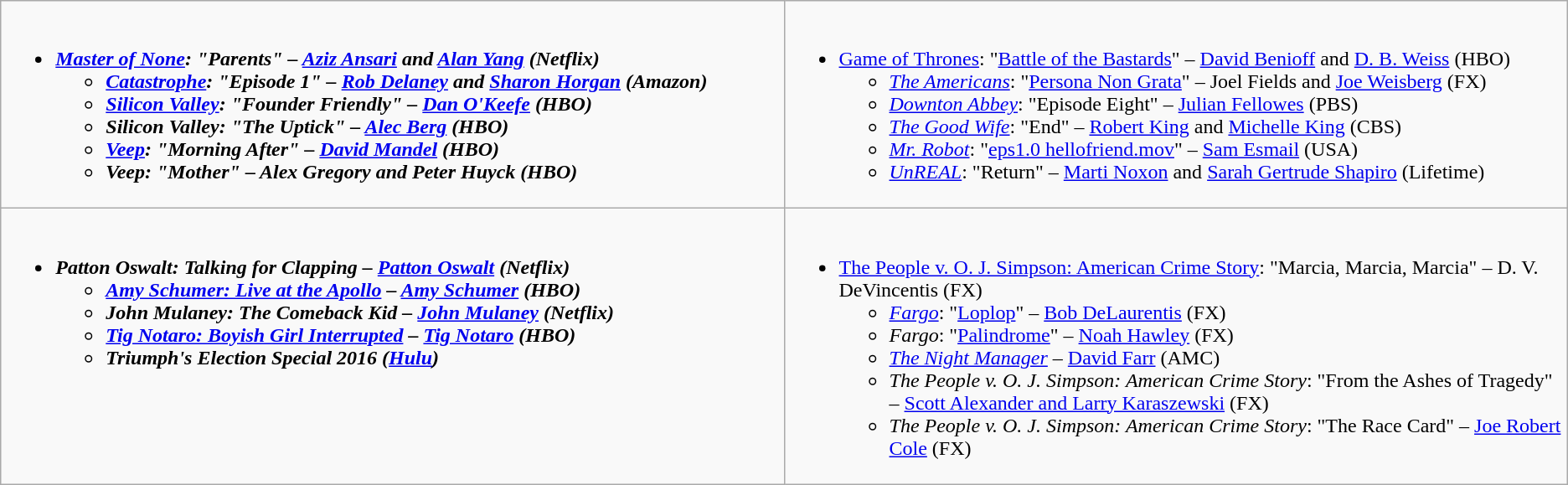<table class="wikitable">
<tr>
<td style="vertical-align:top;" width="50%"><br><ul><li><strong><em><a href='#'>Master of None</a><em>: "Parents" – <a href='#'>Aziz Ansari</a> and <a href='#'>Alan Yang</a> (Netflix)<strong><ul><li></em><a href='#'>Catastrophe</a><em>: "Episode 1" – <a href='#'>Rob Delaney</a> and <a href='#'>Sharon Horgan</a> (Amazon)</li><li></em><a href='#'>Silicon Valley</a><em>: "Founder Friendly" – <a href='#'>Dan O'Keefe</a> (HBO)</li><li></em>Silicon Valley<em>: "The Uptick" – <a href='#'>Alec Berg</a> (HBO)</li><li></em><a href='#'>Veep</a><em>: "Morning After" – <a href='#'>David Mandel</a> (HBO)</li><li></em>Veep<em>: "Mother" – Alex Gregory and Peter Huyck (HBO)</li></ul></li></ul></td>
<td style="vertical-align:top;" width="50%"><br><ul><li></em></strong><a href='#'>Game of Thrones</a></em>: "<a href='#'>Battle of the Bastards</a>" – <a href='#'>David Benioff</a> and <a href='#'>D. B. Weiss</a> (HBO)</strong><ul><li><em><a href='#'>The Americans</a></em>: "<a href='#'>Persona Non Grata</a>" – Joel Fields and <a href='#'>Joe Weisberg</a> (FX)</li><li><em><a href='#'>Downton Abbey</a></em>: "Episode Eight" – <a href='#'>Julian Fellowes</a> (PBS)</li><li><em><a href='#'>The Good Wife</a></em>: "End" – <a href='#'>Robert King</a> and <a href='#'>Michelle King</a> (CBS)</li><li><em><a href='#'>Mr. Robot</a></em>: "<a href='#'>eps1.0 hellofriend.mov</a>" – <a href='#'>Sam Esmail</a> (USA)</li><li><em><a href='#'>UnREAL</a></em>: "Return" – <a href='#'>Marti Noxon</a> and <a href='#'>Sarah Gertrude Shapiro</a> (Lifetime)</li></ul></li></ul></td>
</tr>
<tr>
<td style="vertical-align:top;" width="50%"><br><ul><li><strong><em>Patton Oswalt: Talking for Clapping<em> – <a href='#'>Patton Oswalt</a> (Netflix)<strong><ul><li></em><a href='#'>Amy Schumer: Live at the Apollo</a><em> – <a href='#'>Amy Schumer</a> (HBO)</li><li></em>John Mulaney: The Comeback Kid<em> – <a href='#'>John Mulaney</a> (Netflix)</li><li></em><a href='#'>Tig Notaro: Boyish Girl Interrupted</a><em> – <a href='#'>Tig Notaro</a> (HBO)</li><li></em>Triumph's Election Special 2016<em> (<a href='#'>Hulu</a>)</li></ul></li></ul></td>
<td style="vertical-align:top;" width="50%"><br><ul><li></em></strong><a href='#'>The People v. O. J. Simpson: American Crime Story</a></em>: "Marcia, Marcia, Marcia" – D. V. DeVincentis (FX)</strong><ul><li><em><a href='#'>Fargo</a></em>: "<a href='#'>Loplop</a>" – <a href='#'>Bob DeLaurentis</a> (FX)</li><li><em>Fargo</em>: "<a href='#'>Palindrome</a>" – <a href='#'>Noah Hawley</a> (FX)</li><li><em><a href='#'>The Night Manager</a></em> – <a href='#'>David Farr</a> (AMC)</li><li><em>The People v. O. J. Simpson: American Crime Story</em>: "From the Ashes of Tragedy" – <a href='#'>Scott Alexander and Larry Karaszewski</a> (FX)</li><li><em>The People v. O. J. Simpson: American Crime Story</em>: "The Race Card" – <a href='#'>Joe Robert Cole</a> (FX)</li></ul></li></ul></td>
</tr>
</table>
